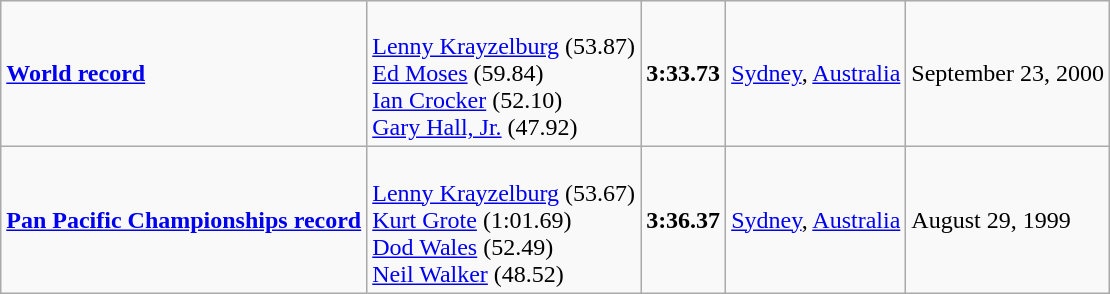<table class="wikitable">
<tr>
<td><strong><a href='#'>World record</a></strong></td>
<td><br><a href='#'>Lenny Krayzelburg</a> (53.87)<br><a href='#'>Ed Moses</a> (59.84)<br><a href='#'>Ian Crocker</a> (52.10)<br><a href='#'>Gary Hall, Jr.</a> (47.92)</td>
<td><strong>3:33.73</strong></td>
<td><a href='#'>Sydney</a>, <a href='#'>Australia</a></td>
<td>September 23, 2000</td>
</tr>
<tr>
<td><strong><a href='#'>Pan Pacific Championships record</a></strong></td>
<td><br><a href='#'>Lenny Krayzelburg</a> (53.67)<br><a href='#'>Kurt Grote</a> (1:01.69)<br><a href='#'>Dod Wales</a> (52.49)<br><a href='#'>Neil Walker</a> (48.52)</td>
<td><strong>3:36.37</strong></td>
<td><a href='#'>Sydney</a>, <a href='#'>Australia</a></td>
<td>August 29, 1999</td>
</tr>
</table>
